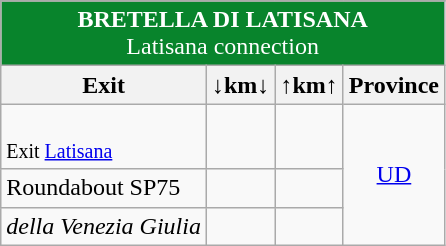<table class="wikitable">
<tr>
</tr>
<tr align="center" style="color: white;font-size:100%;" bgcolor="#08842c">
<td colspan="6"> <strong>BRETELLA DI LATISANA</strong><br>Latisana connection</td>
</tr>
<tr>
<th><strong>Exit</strong></th>
<th align="center"><strong>↓km↓</strong></th>
<th align="center"><strong>↑km↑</strong></th>
<th align="center"><strong>Province</strong></th>
</tr>
<tr>
<td>  <br><small>Exit <a href='#'>Latisana</a></small></td>
<td align="right"></td>
<td align="right"></td>
<td align="center" rowspan="3"><a href='#'>UD</a></td>
</tr>
<tr>
<td>  Roundabout SP75</td>
<td align="right"></td>
<td align="right"></td>
</tr>
<tr>
<td>  <em>della Venezia Giulia</em></td>
<td align="right"></td>
<td align="right"></td>
</tr>
</table>
